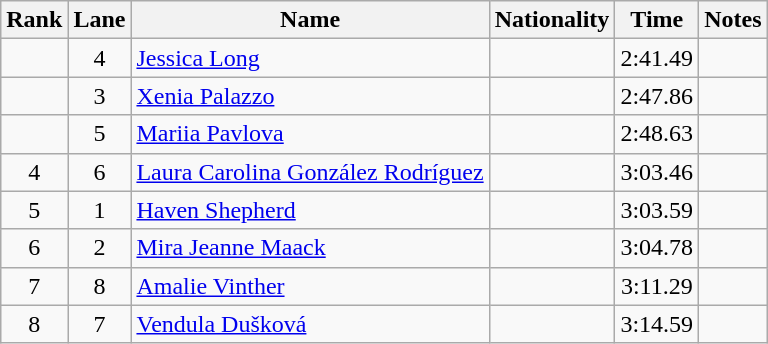<table class="wikitable sortable" style="text-align:center">
<tr>
<th>Rank</th>
<th>Lane</th>
<th>Name</th>
<th>Nationality</th>
<th>Time</th>
<th>Notes</th>
</tr>
<tr>
<td></td>
<td>4</td>
<td align=left><a href='#'>Jessica Long</a></td>
<td align=left></td>
<td>2:41.49</td>
<td></td>
</tr>
<tr>
<td></td>
<td>3</td>
<td align=left><a href='#'>Xenia Palazzo</a></td>
<td align=left></td>
<td>2:47.86</td>
<td></td>
</tr>
<tr>
<td></td>
<td>5</td>
<td align=left><a href='#'>Mariia Pavlova</a></td>
<td align=left></td>
<td>2:48.63</td>
<td></td>
</tr>
<tr>
<td>4</td>
<td>6</td>
<td align=left><a href='#'>Laura Carolina González Rodríguez</a></td>
<td align=left></td>
<td>3:03.46</td>
<td></td>
</tr>
<tr>
<td>5</td>
<td>1</td>
<td align=left><a href='#'>Haven Shepherd</a></td>
<td align=left></td>
<td>3:03.59</td>
<td></td>
</tr>
<tr>
<td>6</td>
<td>2</td>
<td align=left><a href='#'>Mira Jeanne Maack</a></td>
<td align=left></td>
<td>3:04.78</td>
<td></td>
</tr>
<tr>
<td>7</td>
<td>8</td>
<td align=left><a href='#'>Amalie Vinther</a></td>
<td align=left></td>
<td>3:11.29</td>
<td></td>
</tr>
<tr>
<td>8</td>
<td>7</td>
<td align=left><a href='#'>Vendula Dušková</a></td>
<td align=left></td>
<td>3:14.59</td>
<td></td>
</tr>
</table>
